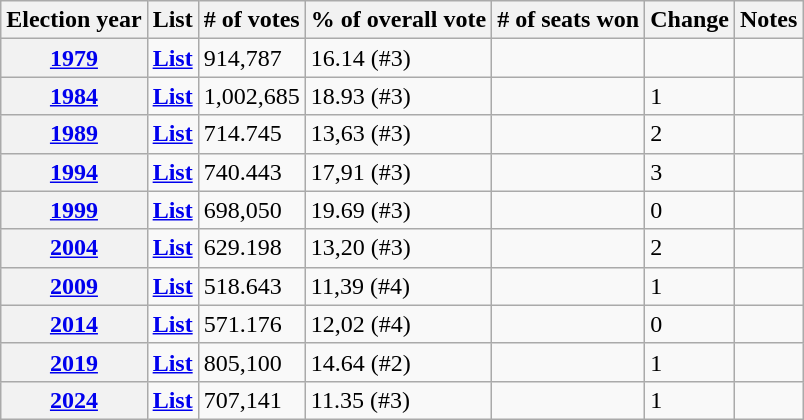<table class=wikitable>
<tr>
<th>Election year</th>
<th>List</th>
<th># of votes</th>
<th>% of overall vote</th>
<th># of seats won</th>
<th>Change</th>
<th>Notes</th>
</tr>
<tr>
<th><a href='#'>1979</a></th>
<td><a href='#'><strong>List</strong></a></td>
<td>914,787</td>
<td>16.14 (#3)</td>
<td></td>
<td></td>
<td></td>
</tr>
<tr>
<th><a href='#'>1984</a></th>
<td><a href='#'><strong>List</strong></a></td>
<td>1,002,685</td>
<td>18.93 (#3)</td>
<td></td>
<td>1 </td>
<td></td>
</tr>
<tr>
<th><a href='#'>1989</a></th>
<td><a href='#'><strong>List</strong></a></td>
<td>714.745</td>
<td>13,63 (#3)</td>
<td></td>
<td>2 </td>
<td></td>
</tr>
<tr>
<th><a href='#'>1994</a></th>
<td><a href='#'><strong>List</strong></a></td>
<td>740.443</td>
<td>17,91 (#3)</td>
<td></td>
<td>3 </td>
<td></td>
</tr>
<tr>
<th><a href='#'>1999</a></th>
<td><a href='#'><strong>List</strong></a></td>
<td>698,050</td>
<td>19.69 (#3)</td>
<td></td>
<td>0 </td>
<td></td>
</tr>
<tr>
<th><a href='#'>2004</a></th>
<td><a href='#'><strong>List</strong></a></td>
<td>629.198</td>
<td>13,20 (#3)</td>
<td></td>
<td>2 </td>
<td></td>
</tr>
<tr>
<th><a href='#'>2009</a></th>
<td><a href='#'><strong>List</strong></a></td>
<td>518.643</td>
<td>11,39 (#4)</td>
<td></td>
<td>1 </td>
<td></td>
</tr>
<tr>
<th><a href='#'>2014</a></th>
<td><a href='#'><strong>List</strong></a></td>
<td>571.176</td>
<td>12,02	(#4)</td>
<td></td>
<td>0 </td>
<td></td>
</tr>
<tr>
<th><a href='#'>2019</a></th>
<td><a href='#'><strong>List</strong></a></td>
<td>805,100</td>
<td>14.64	(#2)</td>
<td></td>
<td>1 </td>
<td></td>
</tr>
<tr>
<th><a href='#'>2024</a></th>
<td><a href='#'><strong>List</strong></a></td>
<td>707,141</td>
<td>11.35 (#3)</td>
<td></td>
<td>1 </td>
<td></td>
</tr>
</table>
